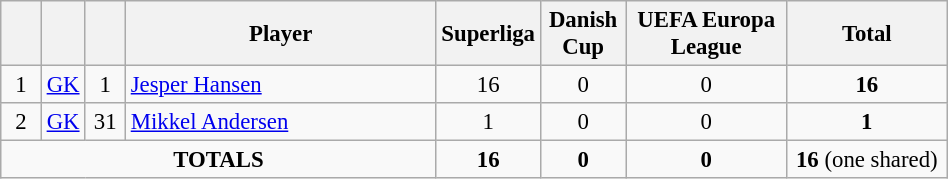<table class="wikitable sortable" style="font-size: 95%; text-align: center;">
<tr>
<th width=20></th>
<th width=20></th>
<th width=20></th>
<th width=200>Player</th>
<th width=50>Superliga</th>
<th width=50>Danish Cup</th>
<th width=100>UEFA Europa League</th>
<th width=100>Total</th>
</tr>
<tr>
<td rowspan=1>1</td>
<td><a href='#'>GK</a></td>
<td>1</td>
<td align=left> <a href='#'>Jesper Hansen</a></td>
<td>16</td>
<td>0</td>
<td>0</td>
<td><strong>16</strong></td>
</tr>
<tr>
<td rowspan=1>2</td>
<td><a href='#'>GK</a></td>
<td>31</td>
<td align=left> <a href='#'>Mikkel Andersen</a></td>
<td>1</td>
<td>0</td>
<td>0</td>
<td><strong>1</strong></td>
</tr>
<tr>
<td colspan="4"><strong>TOTALS</strong></td>
<td><strong>16</strong></td>
<td><strong>0</strong></td>
<td><strong>0</strong></td>
<td><strong>16</strong> (one shared)</td>
</tr>
</table>
